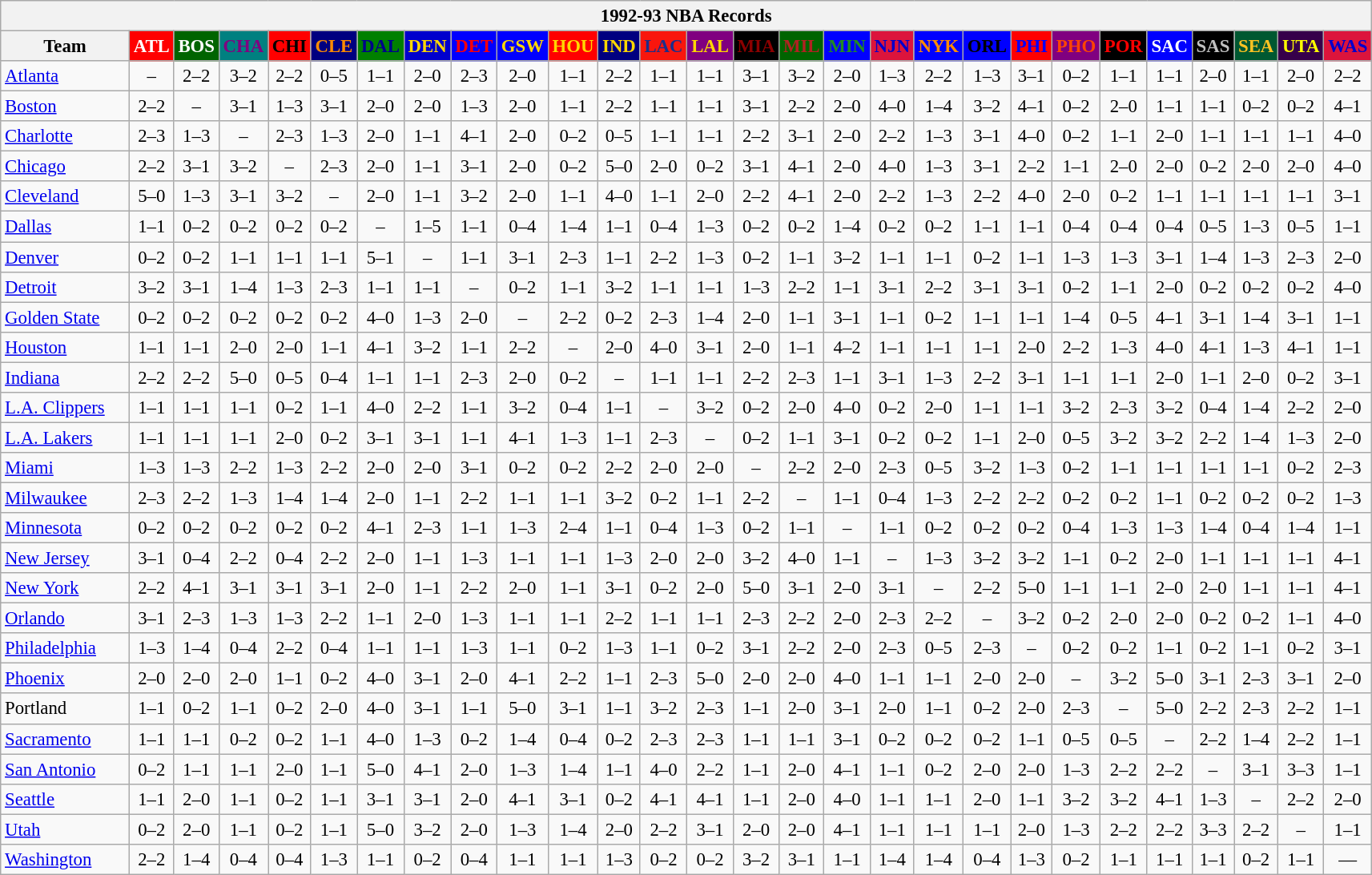<table class="wikitable" style="font-size:95%; text-align:center;">
<tr>
<th colspan=28>1992-93 NBA Records</th>
</tr>
<tr>
<th width=100>Team</th>
<th style="background:#FF0000;color:#FFFFFF;width=35">ATL</th>
<th style="background:#006400;color:#FFFFFF;width=35">BOS</th>
<th style="background:#008080;color:#800080;width=35">CHA</th>
<th style="background:#FF0000;color:#000000;width=35">CHI</th>
<th style="background:#000080;color:#FF8C00;width=35">CLE</th>
<th style="background:#008000;color:#00008B;width=35">DAL</th>
<th style="background:#0000CD;color:#FFD700;width=35">DEN</th>
<th style="background:#0000FF;color:#FF0000;width=35">DET</th>
<th style="background:#0000FF;color:#FFD700;width=35">GSW</th>
<th style="background:#FF0000;color:#FFD700;width=35">HOU</th>
<th style="background:#000080;color:#FFD700;width=35">IND</th>
<th style="background:#F9160D;color:#1A2E8B;width=35">LAC</th>
<th style="background:#800080;color:#FFD700;width=35">LAL</th>
<th style="background:#000000;color:#8B0000;width=35">MIA</th>
<th style="background:#006400;color:#B22222;width=35">MIL</th>
<th style="background:#0000FF;color:#228B22;width=35">MIN</th>
<th style="background:#DC143C;color:#0000CD;width=35">NJN</th>
<th style="background:#0000FF;color:#FF8C00;width=35">NYK</th>
<th style="background:#0000FF;color:#000000;width=35">ORL</th>
<th style="background:#FF0000;color:#0000FF;width=35">PHI</th>
<th style="background:#800080;color:#FF4500;width=35">PHO</th>
<th style="background:#000000;color:#FF0000;width=35">POR</th>
<th style="background:#0000FF;color:#FFFFFF;width=35">SAC</th>
<th style="background:#000000;color:#C0C0C0;width=35">SAS</th>
<th style="background:#005831;color:#FFC322;width=35">SEA</th>
<th style="background:#36004A;color:#FFFF00;width=35">UTA</th>
<th style="background:#DC143C;color:#0000CD;width=35">WAS</th>
</tr>
<tr>
<td style="text-align:left;"><a href='#'>Atlanta</a></td>
<td>–</td>
<td>2–2</td>
<td>3–2</td>
<td>2–2</td>
<td>0–5</td>
<td>1–1</td>
<td>2–0</td>
<td>2–3</td>
<td>2–0</td>
<td>1–1</td>
<td>2–2</td>
<td>1–1</td>
<td>1–1</td>
<td>3–1</td>
<td>3–2</td>
<td>2–0</td>
<td>1–3</td>
<td>2–2</td>
<td>1–3</td>
<td>3–1</td>
<td>0–2</td>
<td>1–1</td>
<td>1–1</td>
<td>2–0</td>
<td>1–1</td>
<td>2–0</td>
<td>2–2</td>
</tr>
<tr>
<td style="text-align:left;"><a href='#'>Boston</a></td>
<td>2–2</td>
<td>–</td>
<td>3–1</td>
<td>1–3</td>
<td>3–1</td>
<td>2–0</td>
<td>2–0</td>
<td>1–3</td>
<td>2–0</td>
<td>1–1</td>
<td>2–2</td>
<td>1–1</td>
<td>1–1</td>
<td>3–1</td>
<td>2–2</td>
<td>2–0</td>
<td>4–0</td>
<td>1–4</td>
<td>3–2</td>
<td>4–1</td>
<td>0–2</td>
<td>2–0</td>
<td>1–1</td>
<td>1–1</td>
<td>0–2</td>
<td>0–2</td>
<td>4–1</td>
</tr>
<tr>
<td style="text-align:left;"><a href='#'>Charlotte</a></td>
<td>2–3</td>
<td>1–3</td>
<td>–</td>
<td>2–3</td>
<td>1–3</td>
<td>2–0</td>
<td>1–1</td>
<td>4–1</td>
<td>2–0</td>
<td>0–2</td>
<td>0–5</td>
<td>1–1</td>
<td>1–1</td>
<td>2–2</td>
<td>3–1</td>
<td>2–0</td>
<td>2–2</td>
<td>1–3</td>
<td>3–1</td>
<td>4–0</td>
<td>0–2</td>
<td>1–1</td>
<td>2–0</td>
<td>1–1</td>
<td>1–1</td>
<td>1–1</td>
<td>4–0</td>
</tr>
<tr>
<td style="text-align:left;"><a href='#'>Chicago</a></td>
<td>2–2</td>
<td>3–1</td>
<td>3–2</td>
<td>–</td>
<td>2–3</td>
<td>2–0</td>
<td>1–1</td>
<td>3–1</td>
<td>2–0</td>
<td>0–2</td>
<td>5–0</td>
<td>2–0</td>
<td>0–2</td>
<td>3–1</td>
<td>4–1</td>
<td>2–0</td>
<td>4–0</td>
<td>1–3</td>
<td>3–1</td>
<td>2–2</td>
<td>1–1</td>
<td>2–0</td>
<td>2–0</td>
<td>0–2</td>
<td>2–0</td>
<td>2–0</td>
<td>4–0</td>
</tr>
<tr>
<td style="text-align:left;"><a href='#'>Cleveland</a></td>
<td>5–0</td>
<td>1–3</td>
<td>3–1</td>
<td>3–2</td>
<td>–</td>
<td>2–0</td>
<td>1–1</td>
<td>3–2</td>
<td>2–0</td>
<td>1–1</td>
<td>4–0</td>
<td>1–1</td>
<td>2–0</td>
<td>2–2</td>
<td>4–1</td>
<td>2–0</td>
<td>2–2</td>
<td>1–3</td>
<td>2–2</td>
<td>4–0</td>
<td>2–0</td>
<td>0–2</td>
<td>1–1</td>
<td>1–1</td>
<td>1–1</td>
<td>1–1</td>
<td>3–1</td>
</tr>
<tr>
<td style="text-align:left;"><a href='#'>Dallas</a></td>
<td>1–1</td>
<td>0–2</td>
<td>0–2</td>
<td>0–2</td>
<td>0–2</td>
<td>–</td>
<td>1–5</td>
<td>1–1</td>
<td>0–4</td>
<td>1–4</td>
<td>1–1</td>
<td>0–4</td>
<td>1–3</td>
<td>0–2</td>
<td>0–2</td>
<td>1–4</td>
<td>0–2</td>
<td>0–2</td>
<td>1–1</td>
<td>1–1</td>
<td>0–4</td>
<td>0–4</td>
<td>0–4</td>
<td>0–5</td>
<td>1–3</td>
<td>0–5</td>
<td>1–1</td>
</tr>
<tr>
<td style="text-align:left;"><a href='#'>Denver</a></td>
<td>0–2</td>
<td>0–2</td>
<td>1–1</td>
<td>1–1</td>
<td>1–1</td>
<td>5–1</td>
<td>–</td>
<td>1–1</td>
<td>3–1</td>
<td>2–3</td>
<td>1–1</td>
<td>2–2</td>
<td>1–3</td>
<td>0–2</td>
<td>1–1</td>
<td>3–2</td>
<td>1–1</td>
<td>1–1</td>
<td>0–2</td>
<td>1–1</td>
<td>1–3</td>
<td>1–3</td>
<td>3–1</td>
<td>1–4</td>
<td>1–3</td>
<td>2–3</td>
<td>2–0</td>
</tr>
<tr>
<td style="text-align:left;"><a href='#'>Detroit</a></td>
<td>3–2</td>
<td>3–1</td>
<td>1–4</td>
<td>1–3</td>
<td>2–3</td>
<td>1–1</td>
<td>1–1</td>
<td>–</td>
<td>0–2</td>
<td>1–1</td>
<td>3–2</td>
<td>1–1</td>
<td>1–1</td>
<td>1–3</td>
<td>2–2</td>
<td>1–1</td>
<td>3–1</td>
<td>2–2</td>
<td>3–1</td>
<td>3–1</td>
<td>0–2</td>
<td>1–1</td>
<td>2–0</td>
<td>0–2</td>
<td>0–2</td>
<td>0–2</td>
<td>4–0</td>
</tr>
<tr>
<td style="text-align:left;"><a href='#'>Golden State</a></td>
<td>0–2</td>
<td>0–2</td>
<td>0–2</td>
<td>0–2</td>
<td>0–2</td>
<td>4–0</td>
<td>1–3</td>
<td>2–0</td>
<td>–</td>
<td>2–2</td>
<td>0–2</td>
<td>2–3</td>
<td>1–4</td>
<td>2–0</td>
<td>1–1</td>
<td>3–1</td>
<td>1–1</td>
<td>0–2</td>
<td>1–1</td>
<td>1–1</td>
<td>1–4</td>
<td>0–5</td>
<td>4–1</td>
<td>3–1</td>
<td>1–4</td>
<td>3–1</td>
<td>1–1</td>
</tr>
<tr>
<td style="text-align:left;"><a href='#'>Houston</a></td>
<td>1–1</td>
<td>1–1</td>
<td>2–0</td>
<td>2–0</td>
<td>1–1</td>
<td>4–1</td>
<td>3–2</td>
<td>1–1</td>
<td>2–2</td>
<td>–</td>
<td>2–0</td>
<td>4–0</td>
<td>3–1</td>
<td>2–0</td>
<td>1–1</td>
<td>4–2</td>
<td>1–1</td>
<td>1–1</td>
<td>1–1</td>
<td>2–0</td>
<td>2–2</td>
<td>1–3</td>
<td>4–0</td>
<td>4–1</td>
<td>1–3</td>
<td>4–1</td>
<td>1–1</td>
</tr>
<tr>
<td style="text-align:left;"><a href='#'>Indiana</a></td>
<td>2–2</td>
<td>2–2</td>
<td>5–0</td>
<td>0–5</td>
<td>0–4</td>
<td>1–1</td>
<td>1–1</td>
<td>2–3</td>
<td>2–0</td>
<td>0–2</td>
<td>–</td>
<td>1–1</td>
<td>1–1</td>
<td>2–2</td>
<td>2–3</td>
<td>1–1</td>
<td>3–1</td>
<td>1–3</td>
<td>2–2</td>
<td>3–1</td>
<td>1–1</td>
<td>1–1</td>
<td>2–0</td>
<td>1–1</td>
<td>2–0</td>
<td>0–2</td>
<td>3–1</td>
</tr>
<tr>
<td style="text-align:left;"><a href='#'>L.A. Clippers</a></td>
<td>1–1</td>
<td>1–1</td>
<td>1–1</td>
<td>0–2</td>
<td>1–1</td>
<td>4–0</td>
<td>2–2</td>
<td>1–1</td>
<td>3–2</td>
<td>0–4</td>
<td>1–1</td>
<td>–</td>
<td>3–2</td>
<td>0–2</td>
<td>2–0</td>
<td>4–0</td>
<td>0–2</td>
<td>2–0</td>
<td>1–1</td>
<td>1–1</td>
<td>3–2</td>
<td>2–3</td>
<td>3–2</td>
<td>0–4</td>
<td>1–4</td>
<td>2–2</td>
<td>2–0</td>
</tr>
<tr>
<td style="text-align:left;"><a href='#'>L.A. Lakers</a></td>
<td>1–1</td>
<td>1–1</td>
<td>1–1</td>
<td>2–0</td>
<td>0–2</td>
<td>3–1</td>
<td>3–1</td>
<td>1–1</td>
<td>4–1</td>
<td>1–3</td>
<td>1–1</td>
<td>2–3</td>
<td>–</td>
<td>0–2</td>
<td>1–1</td>
<td>3–1</td>
<td>0–2</td>
<td>0–2</td>
<td>1–1</td>
<td>2–0</td>
<td>0–5</td>
<td>3–2</td>
<td>3–2</td>
<td>2–2</td>
<td>1–4</td>
<td>1–3</td>
<td>2–0</td>
</tr>
<tr>
<td style="text-align:left;"><a href='#'>Miami</a></td>
<td>1–3</td>
<td>1–3</td>
<td>2–2</td>
<td>1–3</td>
<td>2–2</td>
<td>2–0</td>
<td>2–0</td>
<td>3–1</td>
<td>0–2</td>
<td>0–2</td>
<td>2–2</td>
<td>2–0</td>
<td>2–0</td>
<td>–</td>
<td>2–2</td>
<td>2–0</td>
<td>2–3</td>
<td>0–5</td>
<td>3–2</td>
<td>1–3</td>
<td>0–2</td>
<td>1–1</td>
<td>1–1</td>
<td>1–1</td>
<td>1–1</td>
<td>0–2</td>
<td>2–3</td>
</tr>
<tr>
<td style="text-align:left;"><a href='#'>Milwaukee</a></td>
<td>2–3</td>
<td>2–2</td>
<td>1–3</td>
<td>1–4</td>
<td>1–4</td>
<td>2–0</td>
<td>1–1</td>
<td>2–2</td>
<td>1–1</td>
<td>1–1</td>
<td>3–2</td>
<td>0–2</td>
<td>1–1</td>
<td>2–2</td>
<td>–</td>
<td>1–1</td>
<td>0–4</td>
<td>1–3</td>
<td>2–2</td>
<td>2–2</td>
<td>0–2</td>
<td>0–2</td>
<td>1–1</td>
<td>0–2</td>
<td>0–2</td>
<td>0–2</td>
<td>1–3</td>
</tr>
<tr>
<td style="text-align:left;"><a href='#'>Minnesota</a></td>
<td>0–2</td>
<td>0–2</td>
<td>0–2</td>
<td>0–2</td>
<td>0–2</td>
<td>4–1</td>
<td>2–3</td>
<td>1–1</td>
<td>1–3</td>
<td>2–4</td>
<td>1–1</td>
<td>0–4</td>
<td>1–3</td>
<td>0–2</td>
<td>1–1</td>
<td>–</td>
<td>1–1</td>
<td>0–2</td>
<td>0–2</td>
<td>0–2</td>
<td>0–4</td>
<td>1–3</td>
<td>1–3</td>
<td>1–4</td>
<td>0–4</td>
<td>1–4</td>
<td>1–1</td>
</tr>
<tr>
<td style="text-align:left;"><a href='#'>New Jersey</a></td>
<td>3–1</td>
<td>0–4</td>
<td>2–2</td>
<td>0–4</td>
<td>2–2</td>
<td>2–0</td>
<td>1–1</td>
<td>1–3</td>
<td>1–1</td>
<td>1–1</td>
<td>1–3</td>
<td>2–0</td>
<td>2–0</td>
<td>3–2</td>
<td>4–0</td>
<td>1–1</td>
<td>–</td>
<td>1–3</td>
<td>3–2</td>
<td>3–2</td>
<td>1–1</td>
<td>0–2</td>
<td>2–0</td>
<td>1–1</td>
<td>1–1</td>
<td>1–1</td>
<td>4–1</td>
</tr>
<tr>
<td style="text-align:left;"><a href='#'>New York</a></td>
<td>2–2</td>
<td>4–1</td>
<td>3–1</td>
<td>3–1</td>
<td>3–1</td>
<td>2–0</td>
<td>1–1</td>
<td>2–2</td>
<td>2–0</td>
<td>1–1</td>
<td>3–1</td>
<td>0–2</td>
<td>2–0</td>
<td>5–0</td>
<td>3–1</td>
<td>2–0</td>
<td>3–1</td>
<td>–</td>
<td>2–2</td>
<td>5–0</td>
<td>1–1</td>
<td>1–1</td>
<td>2–0</td>
<td>2–0</td>
<td>1–1</td>
<td>1–1</td>
<td>4–1</td>
</tr>
<tr>
<td style="text-align:left;"><a href='#'>Orlando</a></td>
<td>3–1</td>
<td>2–3</td>
<td>1–3</td>
<td>1–3</td>
<td>2–2</td>
<td>1–1</td>
<td>2–0</td>
<td>1–3</td>
<td>1–1</td>
<td>1–1</td>
<td>2–2</td>
<td>1–1</td>
<td>1–1</td>
<td>2–3</td>
<td>2–2</td>
<td>2–0</td>
<td>2–3</td>
<td>2–2</td>
<td>–</td>
<td>3–2</td>
<td>0–2</td>
<td>2–0</td>
<td>2–0</td>
<td>0–2</td>
<td>0–2</td>
<td>1–1</td>
<td>4–0</td>
</tr>
<tr>
<td style="text-align:left;"><a href='#'>Philadelphia</a></td>
<td>1–3</td>
<td>1–4</td>
<td>0–4</td>
<td>2–2</td>
<td>0–4</td>
<td>1–1</td>
<td>1–1</td>
<td>1–3</td>
<td>1–1</td>
<td>0–2</td>
<td>1–3</td>
<td>1–1</td>
<td>0–2</td>
<td>3–1</td>
<td>2–2</td>
<td>2–0</td>
<td>2–3</td>
<td>0–5</td>
<td>2–3</td>
<td>–</td>
<td>0–2</td>
<td>0–2</td>
<td>1–1</td>
<td>0–2</td>
<td>1–1</td>
<td>0–2</td>
<td>3–1</td>
</tr>
<tr>
<td style="text-align:left;"><a href='#'>Phoenix</a></td>
<td>2–0</td>
<td>2–0</td>
<td>2–0</td>
<td>1–1</td>
<td>0–2</td>
<td>4–0</td>
<td>3–1</td>
<td>2–0</td>
<td>4–1</td>
<td>2–2</td>
<td>1–1</td>
<td>2–3</td>
<td>5–0</td>
<td>2–0</td>
<td>2–0</td>
<td>4–0</td>
<td>1–1</td>
<td>1–1</td>
<td>2–0</td>
<td>2–0</td>
<td>–</td>
<td>3–2</td>
<td>5–0</td>
<td>3–1</td>
<td>2–3</td>
<td>3–1</td>
<td>2–0</td>
</tr>
<tr>
<td style="text-align:left;">Portland</td>
<td>1–1</td>
<td>0–2</td>
<td>1–1</td>
<td>0–2</td>
<td>2–0</td>
<td>4–0</td>
<td>3–1</td>
<td>1–1</td>
<td>5–0</td>
<td>3–1</td>
<td>1–1</td>
<td>3–2</td>
<td>2–3</td>
<td>1–1</td>
<td>2–0</td>
<td>3–1</td>
<td>2–0</td>
<td>1–1</td>
<td>0–2</td>
<td>2–0</td>
<td>2–3</td>
<td>–</td>
<td>5–0</td>
<td>2–2</td>
<td>2–3</td>
<td>2–2</td>
<td>1–1</td>
</tr>
<tr>
<td style="text-align:left;"><a href='#'>Sacramento</a></td>
<td>1–1</td>
<td>1–1</td>
<td>0–2</td>
<td>0–2</td>
<td>1–1</td>
<td>4–0</td>
<td>1–3</td>
<td>0–2</td>
<td>1–4</td>
<td>0–4</td>
<td>0–2</td>
<td>2–3</td>
<td>2–3</td>
<td>1–1</td>
<td>1–1</td>
<td>3–1</td>
<td>0–2</td>
<td>0–2</td>
<td>0–2</td>
<td>1–1</td>
<td>0–5</td>
<td>0–5</td>
<td>–</td>
<td>2–2</td>
<td>1–4</td>
<td>2–2</td>
<td>1–1</td>
</tr>
<tr>
<td style="text-align:left;"><a href='#'>San Antonio</a></td>
<td>0–2</td>
<td>1–1</td>
<td>1–1</td>
<td>2–0</td>
<td>1–1</td>
<td>5–0</td>
<td>4–1</td>
<td>2–0</td>
<td>1–3</td>
<td>1–4</td>
<td>1–1</td>
<td>4–0</td>
<td>2–2</td>
<td>1–1</td>
<td>2–0</td>
<td>4–1</td>
<td>1–1</td>
<td>0–2</td>
<td>2–0</td>
<td>2–0</td>
<td>1–3</td>
<td>2–2</td>
<td>2–2</td>
<td>–</td>
<td>3–1</td>
<td>3–3</td>
<td>1–1</td>
</tr>
<tr>
<td style="text-align:left;"><a href='#'>Seattle</a></td>
<td>1–1</td>
<td>2–0</td>
<td>1–1</td>
<td>0–2</td>
<td>1–1</td>
<td>3–1</td>
<td>3–1</td>
<td>2–0</td>
<td>4–1</td>
<td>3–1</td>
<td>0–2</td>
<td>4–1</td>
<td>4–1</td>
<td>1–1</td>
<td>2–0</td>
<td>4–0</td>
<td>1–1</td>
<td>1–1</td>
<td>2–0</td>
<td>1–1</td>
<td>3–2</td>
<td>3–2</td>
<td>4–1</td>
<td>1–3</td>
<td>–</td>
<td>2–2</td>
<td>2–0</td>
</tr>
<tr>
<td style="text-align:left;"><a href='#'>Utah</a></td>
<td>0–2</td>
<td>2–0</td>
<td>1–1</td>
<td>0–2</td>
<td>1–1</td>
<td>5–0</td>
<td>3–2</td>
<td>2–0</td>
<td>1–3</td>
<td>1–4</td>
<td>2–0</td>
<td>2–2</td>
<td>3–1</td>
<td>2–0</td>
<td>2–0</td>
<td>4–1</td>
<td>1–1</td>
<td>1–1</td>
<td>1–1</td>
<td>2–0</td>
<td>1–3</td>
<td>2–2</td>
<td>2–2</td>
<td>3–3</td>
<td>2–2</td>
<td>–</td>
<td>1–1</td>
</tr>
<tr>
<td style="text-align:left;"><a href='#'>Washington</a></td>
<td>2–2</td>
<td>1–4</td>
<td>0–4</td>
<td>0–4</td>
<td>1–3</td>
<td>1–1</td>
<td>0–2</td>
<td>0–4</td>
<td>1–1</td>
<td>1–1</td>
<td>1–3</td>
<td>0–2</td>
<td>0–2</td>
<td>3–2</td>
<td>3–1</td>
<td>1–1</td>
<td>1–4</td>
<td>1–4</td>
<td>0–4</td>
<td>1–3</td>
<td>0–2</td>
<td>1–1</td>
<td>1–1</td>
<td>1–1</td>
<td>0–2</td>
<td>1–1</td>
<td>—</td>
</tr>
</table>
